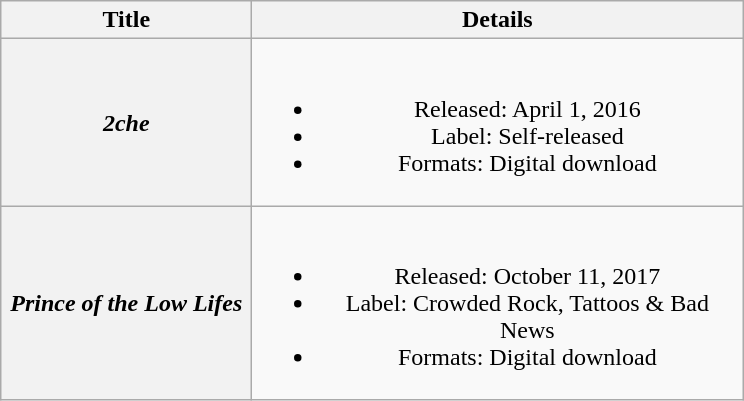<table class="wikitable plainrowheaders" style="text-align:center">
<tr>
<th scope="col" style="width:10em">Title</th>
<th scope="col" style="width:20em">Details</th>
</tr>
<tr>
<th scope="row"><em>2che</em><br></th>
<td><br><ul><li>Released: April 1, 2016</li><li>Label: Self-released</li><li>Formats: Digital download</li></ul></td>
</tr>
<tr>
<th scope="row"><em>Prince of the Low Lifes</em></th>
<td><br><ul><li>Released: October 11, 2017</li><li>Label: Crowded Rock, Tattoos & Bad News</li><li>Formats: Digital download</li></ul></td>
</tr>
</table>
